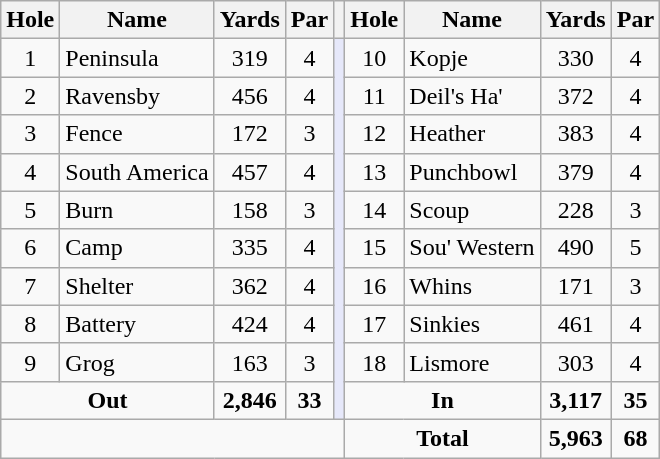<table class="wikitable">
<tr>
<th>Hole</th>
<th>Name</th>
<th>Yards</th>
<th>Par</th>
<th></th>
<th>Hole</th>
<th>Name</th>
<th>Yards</th>
<th>Par</th>
</tr>
<tr>
<td align="center">1</td>
<td>Peninsula</td>
<td align="center">319</td>
<td align="center">4</td>
<td rowspan="10" style="background:#E6E8FA;"></td>
<td align="center">10</td>
<td>Kopje</td>
<td align="center">330</td>
<td align="center">4</td>
</tr>
<tr>
<td align="center">2</td>
<td>Ravensby</td>
<td align="center">456</td>
<td align="center">4</td>
<td align="center">11</td>
<td>Deil's Ha'</td>
<td align="center">372</td>
<td align="center">4</td>
</tr>
<tr>
<td align="center">3</td>
<td>Fence</td>
<td align="center">172</td>
<td align="center">3</td>
<td align="center">12</td>
<td>Heather</td>
<td align="center">383</td>
<td align="center">4</td>
</tr>
<tr>
<td align="center">4</td>
<td>South America</td>
<td align="center">457</td>
<td align="center">4</td>
<td align="center">13</td>
<td>Punchbowl</td>
<td align="center">379</td>
<td align="center">4</td>
</tr>
<tr>
<td align="center">5</td>
<td>Burn</td>
<td align="center">158</td>
<td align="center">3</td>
<td align="center">14</td>
<td>Scoup</td>
<td align="center">228</td>
<td align="center">3</td>
</tr>
<tr>
<td align="center">6</td>
<td>Camp</td>
<td align="center">335</td>
<td align="center">4</td>
<td align="center">15</td>
<td>Sou' Western</td>
<td align="center">490</td>
<td align="center">5</td>
</tr>
<tr>
<td align="center">7</td>
<td>Shelter</td>
<td align="center">362</td>
<td align="center">4</td>
<td align="center">16</td>
<td>Whins</td>
<td align="center">171</td>
<td align="center">3</td>
</tr>
<tr>
<td align="center">8</td>
<td>Battery</td>
<td align="center">424</td>
<td align="center">4</td>
<td align="center">17</td>
<td>Sinkies</td>
<td align="center">461</td>
<td align="center">4</td>
</tr>
<tr>
<td align="center">9</td>
<td>Grog</td>
<td align="center">163</td>
<td align="center">3</td>
<td align="center">18</td>
<td>Lismore</td>
<td align="center">303</td>
<td align="center">4</td>
</tr>
<tr>
<td colspan="2" align="center"><strong>Out</strong></td>
<td align="center"><strong>2,846</strong></td>
<td align="center"><strong>33</strong></td>
<td colspan="2" align="center"><strong>In</strong></td>
<td align="center"><strong>3,117</strong></td>
<td align="center"><strong>35</strong></td>
</tr>
<tr>
<td colspan="5"></td>
<td colspan="2" align="center"><strong>Total</strong></td>
<td align="center"><strong>5,963</strong></td>
<td align="center"><strong>68</strong></td>
</tr>
</table>
